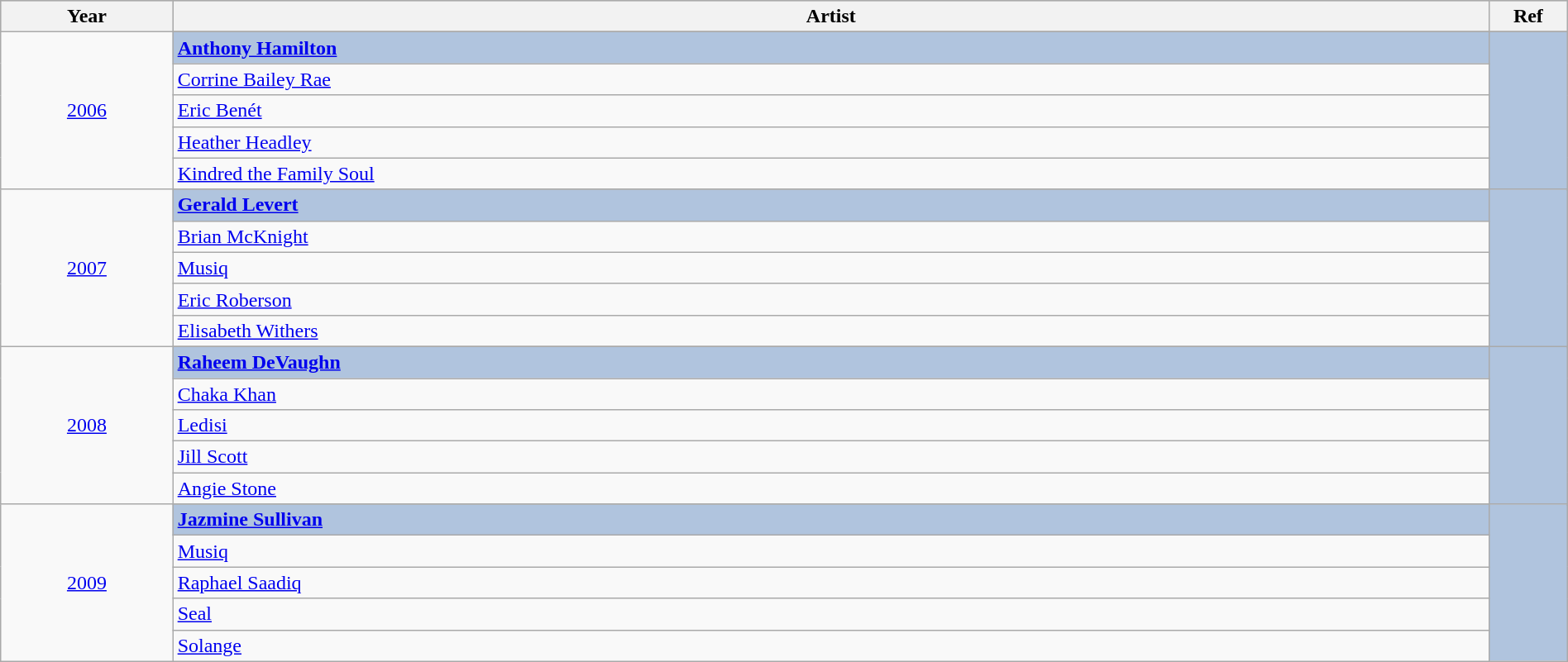<table class="wikitable" style="width:100%;">
<tr style="background:#bebebe;">
<th style="width:11%;">Year</th>
<th style="width:84%;">Artist</th>
<th style="width:5%;">Ref</th>
</tr>
<tr>
<td rowspan="6" align="center"><a href='#'>2006</a></td>
</tr>
<tr style="background:#B0C4DE">
<td><strong><a href='#'>Anthony Hamilton</a></strong></td>
<td rowspan="6" align="center"></td>
</tr>
<tr>
<td><a href='#'>Corrine Bailey Rae</a></td>
</tr>
<tr>
<td><a href='#'>Eric Benét</a></td>
</tr>
<tr>
<td><a href='#'>Heather Headley</a></td>
</tr>
<tr>
<td><a href='#'>Kindred the Family Soul</a></td>
</tr>
<tr>
<td rowspan="6" align="center"><a href='#'>2007</a></td>
</tr>
<tr style="background:#B0C4DE">
<td><strong><a href='#'>Gerald Levert</a></strong></td>
<td rowspan="6" align="center"></td>
</tr>
<tr>
<td><a href='#'>Brian McKnight</a></td>
</tr>
<tr>
<td><a href='#'>Musiq</a></td>
</tr>
<tr>
<td><a href='#'>Eric Roberson</a></td>
</tr>
<tr>
<td><a href='#'>Elisabeth Withers</a></td>
</tr>
<tr>
<td rowspan="6" align="center"><a href='#'>2008</a></td>
</tr>
<tr style="background:#B0C4DE">
<td><strong><a href='#'>Raheem DeVaughn</a></strong></td>
<td rowspan="6" align="center"></td>
</tr>
<tr>
<td><a href='#'>Chaka Khan</a></td>
</tr>
<tr>
<td><a href='#'>Ledisi</a></td>
</tr>
<tr>
<td><a href='#'>Jill Scott</a></td>
</tr>
<tr>
<td><a href='#'>Angie Stone</a></td>
</tr>
<tr>
<td rowspan="6" align="center"><a href='#'>2009</a></td>
</tr>
<tr style="background:#B0C4DE">
<td><strong><a href='#'>Jazmine Sullivan</a></strong></td>
<td rowspan="6" align="center"></td>
</tr>
<tr>
<td><a href='#'>Musiq</a></td>
</tr>
<tr>
<td><a href='#'>Raphael Saadiq</a></td>
</tr>
<tr>
<td><a href='#'>Seal</a></td>
</tr>
<tr>
<td><a href='#'>Solange</a></td>
</tr>
</table>
